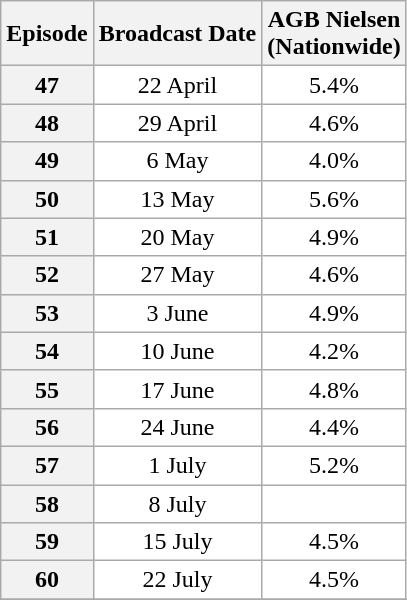<table class=wikitable style=text-align:center;background:#ffffff>
<tr>
<th>Episode</th>
<th>Broadcast Date</th>
<th>AGB Nielsen<br>(Nationwide)<br></th>
</tr>
<tr>
<th>47</th>
<td>22 April</td>
<td>5.4%</td>
</tr>
<tr>
<th>48</th>
<td>29 April</td>
<td>4.6%</td>
</tr>
<tr>
<th>49</th>
<td>6 May</td>
<td>4.0%</td>
</tr>
<tr>
<th>50</th>
<td>13 May</td>
<td>5.6%</td>
</tr>
<tr>
<th>51</th>
<td>20 May</td>
<td>4.9%</td>
</tr>
<tr>
<th>52</th>
<td>27 May</td>
<td>4.6%</td>
</tr>
<tr>
<th>53</th>
<td>3 June</td>
<td>4.9%</td>
</tr>
<tr>
<th>54</th>
<td>10 June</td>
<td>4.2%</td>
</tr>
<tr>
<th>55</th>
<td>17 June</td>
<td>4.8%</td>
</tr>
<tr>
<th>56</th>
<td>24 June</td>
<td>4.4%</td>
</tr>
<tr>
<th>57</th>
<td>1 July</td>
<td>5.2%</td>
</tr>
<tr>
<th>58</th>
<td>8 July</td>
<td></td>
</tr>
<tr>
<th>59</th>
<td>15 July</td>
<td>4.5%</td>
</tr>
<tr>
<th>60</th>
<td>22 July</td>
<td>4.5%</td>
</tr>
<tr>
</tr>
</table>
